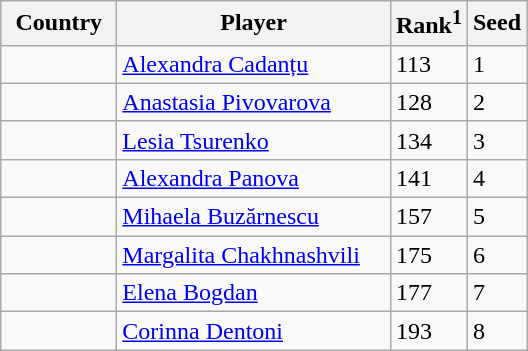<table class="sortable wikitable">
<tr>
<th width="70">Country</th>
<th width="175">Player</th>
<th>Rank<sup>1</sup></th>
<th>Seed</th>
</tr>
<tr>
<td></td>
<td><a href='#'>Alexandra Cadanțu</a></td>
<td>113</td>
<td>1</td>
</tr>
<tr>
<td></td>
<td><a href='#'>Anastasia Pivovarova</a></td>
<td>128</td>
<td>2</td>
</tr>
<tr>
<td></td>
<td><a href='#'>Lesia Tsurenko</a></td>
<td>134</td>
<td>3</td>
</tr>
<tr>
<td></td>
<td><a href='#'>Alexandra Panova</a></td>
<td>141</td>
<td>4</td>
</tr>
<tr>
<td></td>
<td><a href='#'>Mihaela Buzărnescu</a></td>
<td>157</td>
<td>5</td>
</tr>
<tr>
<td></td>
<td><a href='#'>Margalita Chakhnashvili</a></td>
<td>175</td>
<td>6</td>
</tr>
<tr>
<td></td>
<td><a href='#'>Elena Bogdan</a></td>
<td>177</td>
<td>7</td>
</tr>
<tr>
<td></td>
<td><a href='#'>Corinna Dentoni</a></td>
<td>193</td>
<td>8</td>
</tr>
</table>
